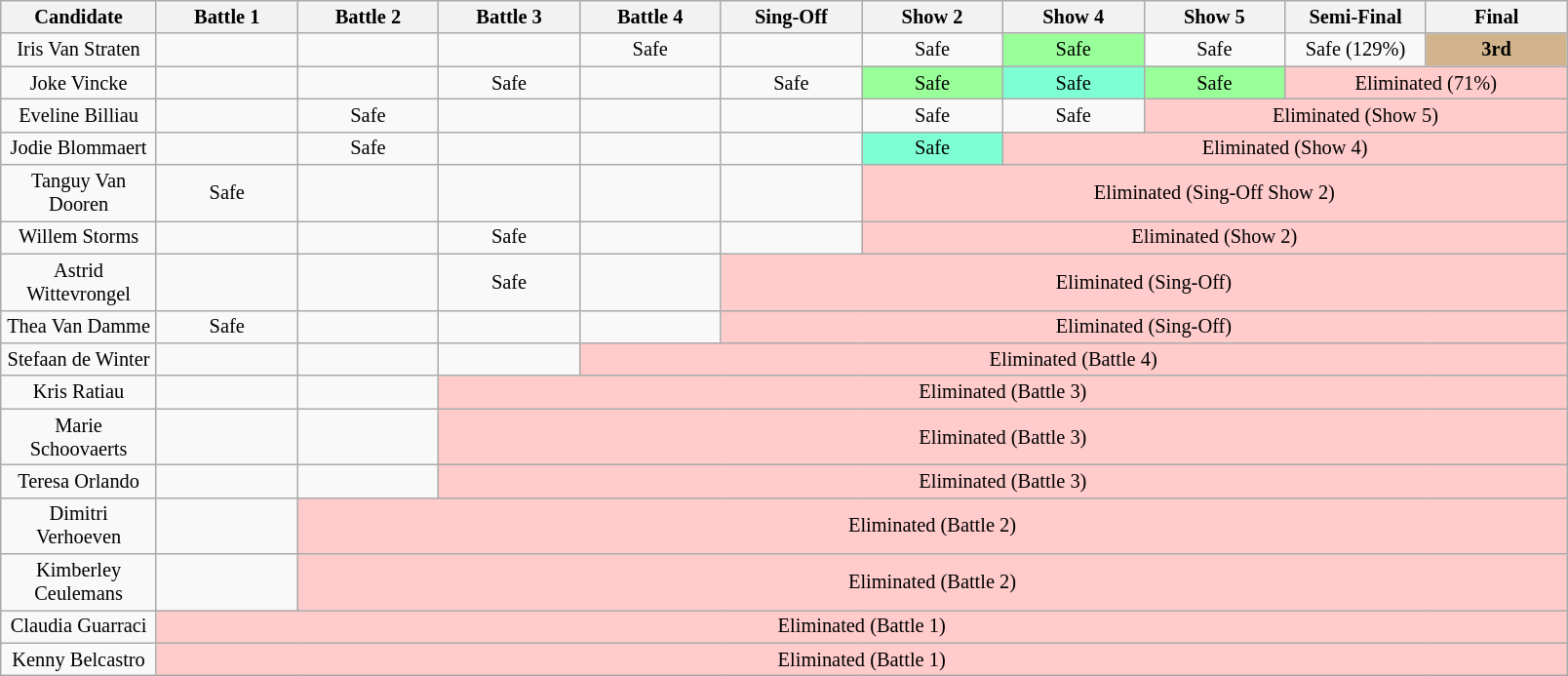<table class="wikitable" style="text-align:center; font-size:85%">
<tr>
<th style="width:100px;">Candidate</th>
<th style="width:90px;">Battle 1</th>
<th style="width:90px;">Battle 2</th>
<th style="width:90px;">Battle 3</th>
<th style="width:90px;">Battle 4</th>
<th style="width:90px;">Sing-Off</th>
<th style="width:90px;">Show 2</th>
<th style="width:90px;">Show 4</th>
<th style="width:90px;">Show 5</th>
<th style="width:90px;">Semi-Final</th>
<th style="width:90px;">Final</th>
</tr>
<tr>
<td>Iris Van Straten</td>
<td></td>
<td></td>
<td></td>
<td>Safe</td>
<td></td>
<td>Safe</td>
<td style="background:#9f9;">Safe</td>
<td>Safe</td>
<td>Safe (129%)</td>
<td style="background:tan;"><strong>3rd</strong></td>
</tr>
<tr>
<td>Joke Vincke</td>
<td></td>
<td></td>
<td>Safe</td>
<td></td>
<td>Safe</td>
<td style="background:#9f9;">Safe</td>
<td style="background:aquamarine">Safe</td>
<td style="background:#9f9;">Safe</td>
<td style="background:#ffcbcb" colspan=2>Eliminated (71%)</td>
</tr>
<tr>
<td>Eveline Billiau</td>
<td></td>
<td>Safe</td>
<td></td>
<td></td>
<td></td>
<td>Safe</td>
<td>Safe</td>
<td style="background:#ffcbcb" colspan=3>Eliminated (Show 5)</td>
</tr>
<tr>
<td>Jodie Blommaert</td>
<td></td>
<td>Safe</td>
<td></td>
<td></td>
<td></td>
<td style="background:aquamarine">Safe</td>
<td style="background:#ffcbcb" colspan=4>Eliminated (Show 4)</td>
</tr>
<tr>
<td>Tanguy Van Dooren</td>
<td>Safe</td>
<td></td>
<td></td>
<td></td>
<td></td>
<td style="background:#ffcbcb" colspan=6>Eliminated (Sing-Off Show 2)</td>
</tr>
<tr>
<td>Willem Storms</td>
<td></td>
<td></td>
<td>Safe</td>
<td></td>
<td></td>
<td style="background:#ffcbcb" colspan=6>Eliminated (Show 2)</td>
</tr>
<tr>
<td>Astrid Wittevrongel</td>
<td></td>
<td></td>
<td>Safe</td>
<td></td>
<td style="background:#ffcbcb" colspan=6>Eliminated (Sing-Off)</td>
</tr>
<tr>
<td>Thea Van Damme</td>
<td>Safe</td>
<td></td>
<td></td>
<td></td>
<td style="background:#ffcbcb" colspan=6>Eliminated (Sing-Off)</td>
</tr>
<tr>
<td>Stefaan de Winter</td>
<td></td>
<td></td>
<td></td>
<td style="background:#ffcbcb" colspan=7>Eliminated (Battle 4)</td>
</tr>
<tr>
<td>Kris Ratiau</td>
<td></td>
<td></td>
<td style="background:#ffcbcb" colspan=8>Eliminated (Battle 3)</td>
</tr>
<tr>
<td>Marie Schoovaerts</td>
<td></td>
<td></td>
<td style="background:#ffcbcb" colspan=8>Eliminated (Battle 3)</td>
</tr>
<tr>
<td>Teresa Orlando</td>
<td></td>
<td></td>
<td style="background:#ffcbcb" colspan=8>Eliminated (Battle 3)</td>
</tr>
<tr>
<td>Dimitri Verhoeven</td>
<td></td>
<td style="background:#ffcbcb" colspan=9>Eliminated (Battle 2)</td>
</tr>
<tr>
<td>Kimberley Ceulemans</td>
<td></td>
<td style="background:#ffcbcb" colspan=9>Eliminated (Battle 2)</td>
</tr>
<tr>
<td>Claudia Guarraci</td>
<td style="background:#ffcbcb" colspan=10>Eliminated (Battle 1)</td>
</tr>
<tr>
<td>Kenny Belcastro</td>
<td style="background:#ffcbcb" colspan=10>Eliminated (Battle 1)</td>
</tr>
</table>
